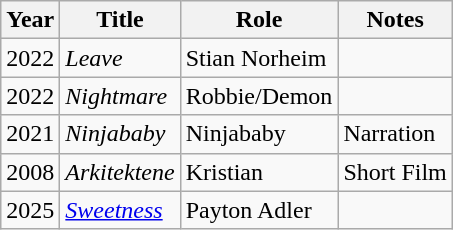<table class="wikitable">
<tr>
<th>Year</th>
<th>Title</th>
<th>Role</th>
<th>Notes</th>
</tr>
<tr>
<td>2022</td>
<td><em>Leave</em></td>
<td>Stian Norheim</td>
<td></td>
</tr>
<tr>
<td>2022</td>
<td><em>Nightmare</em></td>
<td>Robbie/Demon</td>
<td></td>
</tr>
<tr>
<td>2021</td>
<td><em>Ninjababy</em></td>
<td>Ninjababy</td>
<td>Narration</td>
</tr>
<tr>
<td>2008</td>
<td><em>Arkitektene</em></td>
<td>Kristian</td>
<td>Short Film</td>
</tr>
<tr>
<td>2025</td>
<td><em><a href='#'>Sweetness</a></em></td>
<td>Payton Adler</td>
<td></td>
</tr>
</table>
